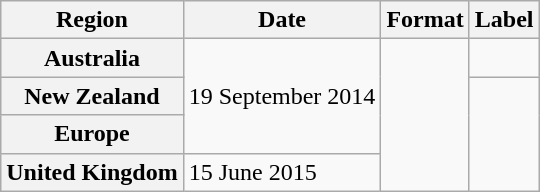<table class="wikitable plainrowheaders">
<tr>
<th scope="col">Region</th>
<th scope="col">Date</th>
<th scope="col">Format</th>
<th scope="col">Label</th>
</tr>
<tr>
<th scope="row">Australia</th>
<td rowspan="3">19 September 2014</td>
<td rowspan="4"></td>
</tr>
<tr>
<th scope="row">New Zealand</th>
<td rowspan="3"></td>
</tr>
<tr>
<th scope="row">Europe</th>
</tr>
<tr>
<th scope="row">United Kingdom</th>
<td>15 June 2015</td>
</tr>
</table>
